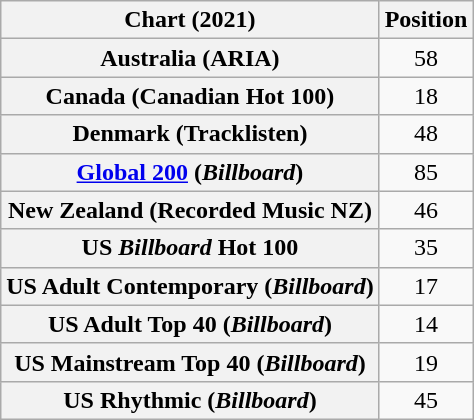<table class="wikitable sortable plainrowheaders" style="text-align:center">
<tr>
<th scope="col">Chart (2021)</th>
<th scope="col">Position</th>
</tr>
<tr>
<th scope="row">Australia (ARIA)</th>
<td>58</td>
</tr>
<tr>
<th scope="row">Canada (Canadian Hot 100)</th>
<td>18</td>
</tr>
<tr>
<th scope="row">Denmark (Tracklisten)</th>
<td>48</td>
</tr>
<tr>
<th scope="row"><a href='#'>Global 200</a> (<em>Billboard</em>)</th>
<td>85</td>
</tr>
<tr>
<th scope="row">New Zealand (Recorded Music NZ)</th>
<td>46</td>
</tr>
<tr>
<th scope="row">US <em>Billboard</em> Hot 100</th>
<td>35</td>
</tr>
<tr>
<th scope="row">US Adult Contemporary (<em>Billboard</em>)</th>
<td>17</td>
</tr>
<tr>
<th scope="row">US Adult Top 40 (<em>Billboard</em>)</th>
<td>14</td>
</tr>
<tr>
<th scope="row">US Mainstream Top 40 (<em>Billboard</em>)</th>
<td>19</td>
</tr>
<tr>
<th scope="row">US Rhythmic (<em>Billboard</em>)</th>
<td>45</td>
</tr>
</table>
